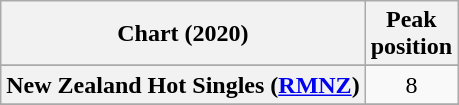<table class="wikitable sortable plainrowheaders" style="text-align:center">
<tr>
<th scope="col">Chart (2020)</th>
<th scope="col">Peak<br>position</th>
</tr>
<tr>
</tr>
<tr>
</tr>
<tr>
<th scope="row">New Zealand Hot Singles (<a href='#'>RMNZ</a>)</th>
<td>8</td>
</tr>
<tr>
</tr>
<tr>
</tr>
<tr>
</tr>
</table>
